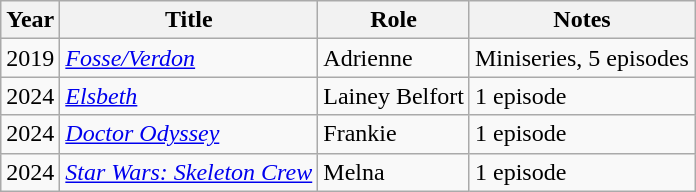<table class = "wikitable sortable">
<tr>
<th>Year</th>
<th>Title</th>
<th>Role</th>
<th class = "unsortable">Notes</th>
</tr>
<tr>
<td>2019</td>
<td><em><a href='#'>Fosse/Verdon</a></em></td>
<td>Adrienne</td>
<td>Miniseries, 5 episodes</td>
</tr>
<tr>
<td>2024</td>
<td><em><a href='#'>Elsbeth</a></em></td>
<td>Lainey Belfort</td>
<td>1 episode</td>
</tr>
<tr>
<td>2024</td>
<td><em><a href='#'>Doctor Odyssey</a></em></td>
<td>Frankie</td>
<td>1 episode</td>
</tr>
<tr>
<td>2024</td>
<td><em><a href='#'>Star Wars: Skeleton Crew</a></em></td>
<td>Melna</td>
<td>1 episode</td>
</tr>
</table>
